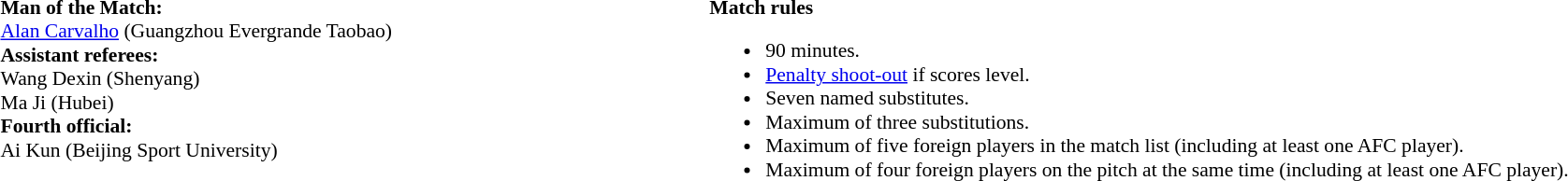<table style="width:100%; font-size:90%;">
<tr>
<td style="width:40%; vertical-align:top;"><br><strong>Man of the Match:</strong>
<br>  <a href='#'>Alan Carvalho</a> (Guangzhou Evergrande Taobao) 
<br>
<strong>Assistant referees:</strong>
<br>Wang Dexin (Shenyang)
<br>Ma Ji (Hubei)
<br><strong>Fourth official:</strong>
<br>Ai Kun (Beijing Sport University)</td>
<td style="width:60%; vertical-align:top;"><br><strong>Match rules</strong><ul><li>90 minutes.</li><li><a href='#'>Penalty shoot-out</a> if scores level.</li><li>Seven named substitutes.</li><li>Maximum of three substitutions.</li><li>Maximum of five foreign players in the match list (including at least one AFC player).</li><li>Maximum of four foreign players on the pitch at the same time (including at least one AFC player).</li></ul></td>
</tr>
</table>
